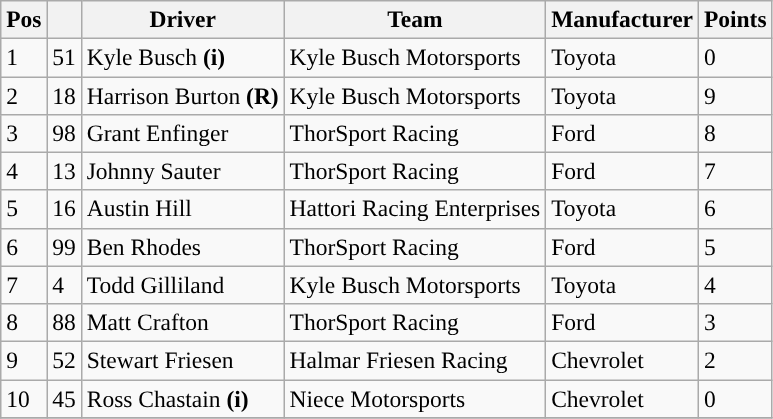<table class="wikitable" style="font-size:98%">
<tr>
<th>Pos</th>
<th></th>
<th>Driver</th>
<th>Team</th>
<th>Manufacturer</th>
<th>Points</th>
</tr>
<tr>
<td>1</td>
<td>51</td>
<td>Kyle Busch <strong>(i)</strong></td>
<td>Kyle Busch Motorsports</td>
<td>Toyota</td>
<td>0</td>
</tr>
<tr>
<td>2</td>
<td>18</td>
<td>Harrison Burton <strong>(R)</strong></td>
<td>Kyle Busch Motorsports</td>
<td>Toyota</td>
<td>9</td>
</tr>
<tr>
<td>3</td>
<td>98</td>
<td>Grant Enfinger</td>
<td>ThorSport Racing</td>
<td>Ford</td>
<td>8</td>
</tr>
<tr>
<td>4</td>
<td>13</td>
<td>Johnny Sauter</td>
<td>ThorSport Racing</td>
<td>Ford</td>
<td>7</td>
</tr>
<tr>
<td>5</td>
<td>16</td>
<td>Austin Hill</td>
<td>Hattori Racing Enterprises</td>
<td>Toyota</td>
<td>6</td>
</tr>
<tr>
<td>6</td>
<td>99</td>
<td>Ben Rhodes</td>
<td>ThorSport Racing</td>
<td>Ford</td>
<td>5</td>
</tr>
<tr>
<td>7</td>
<td>4</td>
<td>Todd Gilliland</td>
<td>Kyle Busch Motorsports</td>
<td>Toyota</td>
<td>4</td>
</tr>
<tr>
<td>8</td>
<td>88</td>
<td>Matt Crafton</td>
<td>ThorSport Racing</td>
<td>Ford</td>
<td>3</td>
</tr>
<tr>
<td>9</td>
<td>52</td>
<td>Stewart Friesen</td>
<td>Halmar Friesen Racing</td>
<td>Chevrolet</td>
<td>2</td>
</tr>
<tr>
<td>10</td>
<td>45</td>
<td>Ross Chastain <strong>(i)</strong></td>
<td>Niece Motorsports</td>
<td>Chevrolet</td>
<td>0</td>
</tr>
<tr>
</tr>
</table>
